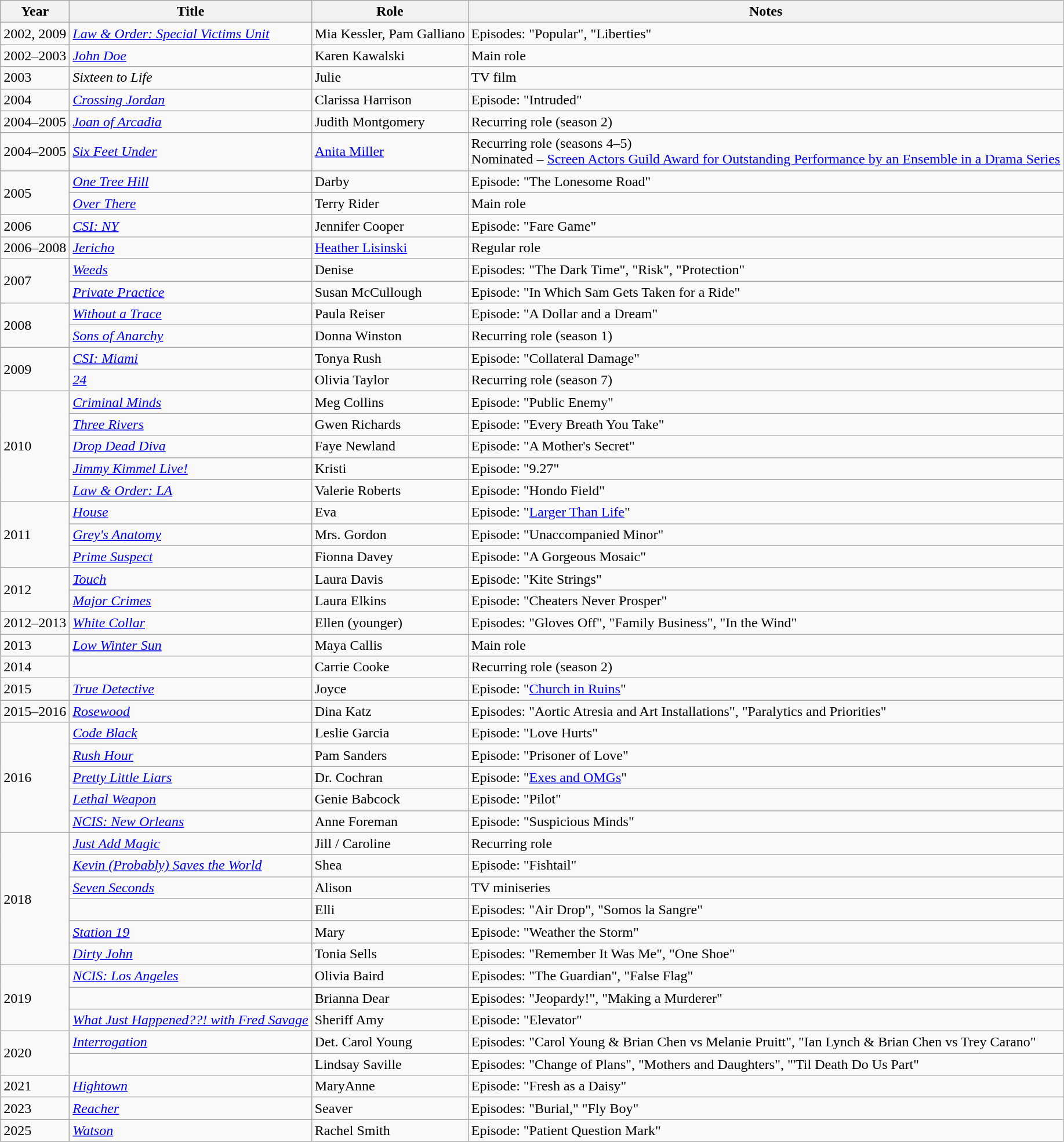<table class="wikitable sortable">
<tr>
<th>Year</th>
<th>Title</th>
<th>Role</th>
<th class="unsortable">Notes</th>
</tr>
<tr>
<td>2002, 2009</td>
<td><em><a href='#'>Law & Order: Special Victims Unit</a></em></td>
<td>Mia Kessler, Pam Galliano</td>
<td>Episodes: "Popular", "Liberties"</td>
</tr>
<tr>
<td>2002–2003</td>
<td><em><a href='#'>John Doe</a></em></td>
<td>Karen Kawalski</td>
<td>Main role</td>
</tr>
<tr>
<td>2003</td>
<td><em>Sixteen to Life</em></td>
<td>Julie</td>
<td>TV film</td>
</tr>
<tr>
<td>2004</td>
<td><em><a href='#'>Crossing Jordan</a></em></td>
<td>Clarissa Harrison</td>
<td>Episode: "Intruded"</td>
</tr>
<tr>
<td>2004–2005</td>
<td><em><a href='#'>Joan of Arcadia</a></em></td>
<td>Judith Montgomery</td>
<td>Recurring role (season 2)</td>
</tr>
<tr>
<td>2004–2005</td>
<td><em><a href='#'>Six Feet Under</a></em></td>
<td><a href='#'>Anita Miller</a></td>
<td>Recurring role (seasons 4–5)<br>Nominated – <a href='#'>Screen Actors Guild Award for Outstanding Performance by an Ensemble in a Drama Series</a></td>
</tr>
<tr>
<td rowspan="2">2005</td>
<td><em><a href='#'>One Tree Hill</a></em></td>
<td>Darby</td>
<td>Episode: "The Lonesome Road"</td>
</tr>
<tr>
<td><em><a href='#'>Over There</a></em></td>
<td>Terry Rider</td>
<td>Main role</td>
</tr>
<tr>
<td>2006</td>
<td><em><a href='#'>CSI: NY</a></em></td>
<td>Jennifer Cooper</td>
<td>Episode: "Fare Game"</td>
</tr>
<tr>
<td>2006–2008</td>
<td><em><a href='#'>Jericho</a></em></td>
<td><a href='#'>Heather Lisinski</a></td>
<td>Regular role</td>
</tr>
<tr>
<td rowspan="2">2007</td>
<td><em><a href='#'>Weeds</a></em></td>
<td>Denise</td>
<td>Episodes: "The Dark Time", "Risk", "Protection"</td>
</tr>
<tr>
<td><em><a href='#'>Private Practice</a></em></td>
<td>Susan McCullough</td>
<td>Episode: "In Which Sam Gets Taken for a Ride"</td>
</tr>
<tr>
<td rowspan="2">2008</td>
<td><em><a href='#'>Without a Trace</a></em></td>
<td>Paula Reiser</td>
<td>Episode: "A Dollar and a Dream"</td>
</tr>
<tr>
<td><em><a href='#'>Sons of Anarchy</a></em></td>
<td>Donna Winston</td>
<td>Recurring role (season 1)</td>
</tr>
<tr>
<td rowspan="2">2009</td>
<td><em><a href='#'>CSI: Miami</a></em></td>
<td>Tonya Rush</td>
<td>Episode: "Collateral Damage"</td>
</tr>
<tr>
<td><em><a href='#'>24</a></em></td>
<td>Olivia Taylor</td>
<td>Recurring role (season 7)</td>
</tr>
<tr>
<td rowspan="5">2010</td>
<td><em><a href='#'>Criminal Minds</a></em></td>
<td>Meg Collins</td>
<td>Episode: "Public Enemy"</td>
</tr>
<tr>
<td><em><a href='#'>Three Rivers</a></em></td>
<td>Gwen Richards</td>
<td>Episode: "Every Breath You Take"</td>
</tr>
<tr>
<td><em><a href='#'>Drop Dead Diva</a></em></td>
<td>Faye Newland</td>
<td>Episode: "A Mother's Secret"</td>
</tr>
<tr>
<td><em><a href='#'>Jimmy Kimmel Live!</a></em></td>
<td>Kristi</td>
<td>Episode: "9.27"</td>
</tr>
<tr>
<td><em><a href='#'>Law & Order: LA</a></em></td>
<td>Valerie Roberts</td>
<td>Episode: "Hondo Field"</td>
</tr>
<tr>
<td rowspan="3">2011</td>
<td><em><a href='#'>House</a></em></td>
<td>Eva</td>
<td>Episode: "<a href='#'>Larger Than Life</a>"</td>
</tr>
<tr>
<td><em><a href='#'>Grey's Anatomy</a></em></td>
<td>Mrs. Gordon</td>
<td>Episode: "Unaccompanied Minor"</td>
</tr>
<tr>
<td><em><a href='#'>Prime Suspect</a></em></td>
<td>Fionna Davey</td>
<td>Episode: "A Gorgeous Mosaic"</td>
</tr>
<tr>
<td rowspan="2">2012</td>
<td><em><a href='#'>Touch</a></em></td>
<td>Laura Davis</td>
<td>Episode: "Kite Strings"</td>
</tr>
<tr>
<td><em><a href='#'>Major Crimes</a></em></td>
<td>Laura Elkins</td>
<td>Episode: "Cheaters Never Prosper"</td>
</tr>
<tr>
<td>2012–2013</td>
<td><em><a href='#'>White Collar</a></em></td>
<td>Ellen (younger)</td>
<td>Episodes: "Gloves Off", "Family Business", "In the Wind"</td>
</tr>
<tr>
<td>2013</td>
<td><em><a href='#'>Low Winter Sun</a></em></td>
<td>Maya Callis</td>
<td>Main role</td>
</tr>
<tr>
<td>2014</td>
<td><em></em></td>
<td>Carrie Cooke</td>
<td>Recurring role (season 2)</td>
</tr>
<tr>
<td>2015</td>
<td><em><a href='#'>True Detective</a></em></td>
<td>Joyce</td>
<td>Episode: "<a href='#'>Church in Ruins</a>"</td>
</tr>
<tr>
<td>2015–2016</td>
<td><em><a href='#'>Rosewood</a></em></td>
<td>Dina Katz</td>
<td>Episodes: "Aortic Atresia and Art Installations", "Paralytics and Priorities"</td>
</tr>
<tr>
<td rowspan="5">2016</td>
<td><em><a href='#'>Code Black</a></em></td>
<td>Leslie Garcia</td>
<td>Episode: "Love Hurts"</td>
</tr>
<tr>
<td><em><a href='#'>Rush Hour</a></em></td>
<td>Pam Sanders</td>
<td>Episode: "Prisoner of Love"</td>
</tr>
<tr>
<td><em><a href='#'>Pretty Little Liars</a></em></td>
<td>Dr. Cochran</td>
<td>Episode: "<a href='#'>Exes and OMGs</a>"</td>
</tr>
<tr>
<td><em><a href='#'>Lethal Weapon</a></em></td>
<td>Genie Babcock</td>
<td>Episode: "Pilot"</td>
</tr>
<tr>
<td><em><a href='#'>NCIS: New Orleans</a></em></td>
<td>Anne Foreman</td>
<td>Episode: "Suspicious Minds"</td>
</tr>
<tr>
<td rowspan="6">2018</td>
<td><em><a href='#'>Just Add Magic</a></em></td>
<td>Jill / Caroline</td>
<td>Recurring role</td>
</tr>
<tr>
<td><em><a href='#'>Kevin (Probably) Saves the World</a></em></td>
<td>Shea</td>
<td>Episode: "Fishtail"</td>
</tr>
<tr>
<td><em><a href='#'>Seven Seconds</a></em></td>
<td>Alison</td>
<td>TV miniseries</td>
</tr>
<tr>
<td><em></em></td>
<td>Elli</td>
<td>Episodes: "Air Drop", "Somos la Sangre"</td>
</tr>
<tr>
<td><em><a href='#'>Station 19</a></em></td>
<td>Mary</td>
<td>Episode: "Weather the Storm"</td>
</tr>
<tr>
<td><em><a href='#'>Dirty John</a></em></td>
<td>Tonia Sells</td>
<td>Episodes: "Remember It Was Me", "One Shoe"</td>
</tr>
<tr>
<td rowspan="3">2019</td>
<td><em><a href='#'>NCIS: Los Angeles</a></em></td>
<td>Olivia Baird</td>
<td>Episodes: "The Guardian", "False Flag"</td>
</tr>
<tr>
<td><em></em></td>
<td>Brianna Dear</td>
<td>Episodes: "Jeopardy!", "Making a Murderer"</td>
</tr>
<tr>
<td><em><a href='#'>What Just Happened??! with Fred Savage</a></em></td>
<td>Sheriff Amy</td>
<td>Episode: "Elevator"</td>
</tr>
<tr>
<td rowspan="2">2020</td>
<td><em><a href='#'>Interrogation</a></em></td>
<td>Det. Carol Young</td>
<td>Episodes: "Carol Young & Brian Chen vs Melanie Pruitt", "Ian Lynch & Brian Chen vs Trey Carano"</td>
</tr>
<tr>
<td><em></em></td>
<td>Lindsay Saville</td>
<td>Episodes: "Change of Plans", "Mothers and Daughters", "'Til Death Do Us Part"</td>
</tr>
<tr>
<td>2021</td>
<td><a href='#'><em>Hightown</em></a></td>
<td>MaryAnne</td>
<td>Episode: "Fresh as a Daisy"</td>
</tr>
<tr>
<td>2023</td>
<td><a href='#'><em>Reacher</em></a></td>
<td>Seaver</td>
<td>Episodes: "Burial," "Fly Boy"</td>
</tr>
<tr>
<td>2025</td>
<td><em><a href='#'>Watson</a></em></td>
<td>Rachel Smith</td>
<td>Episode: "Patient Question Mark"</td>
</tr>
</table>
